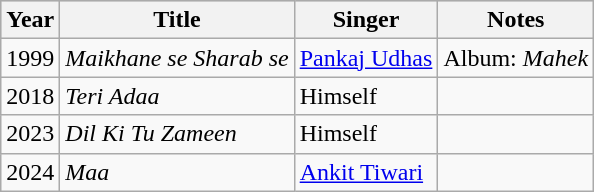<table class="wikitable">
<tr style="background:#ccc; text-align:center;">
<th>Year</th>
<th>Title</th>
<th>Singer</th>
<th>Notes</th>
</tr>
<tr>
<td>1999</td>
<td><em>Maikhane se Sharab se</em></td>
<td><a href='#'>Pankaj Udhas</a></td>
<td>Album: <em>Mahek</em></td>
</tr>
<tr>
<td>2018</td>
<td><em>Teri Adaa </em></td>
<td>Himself</td>
<td></td>
</tr>
<tr>
<td>2023</td>
<td><em>Dil Ki Tu Zameen </em></td>
<td>Himself</td>
<td></td>
</tr>
<tr>
<td>2024</td>
<td><em>Maa</em></td>
<td><a href='#'>Ankit Tiwari</a></td>
<td></td>
</tr>
</table>
